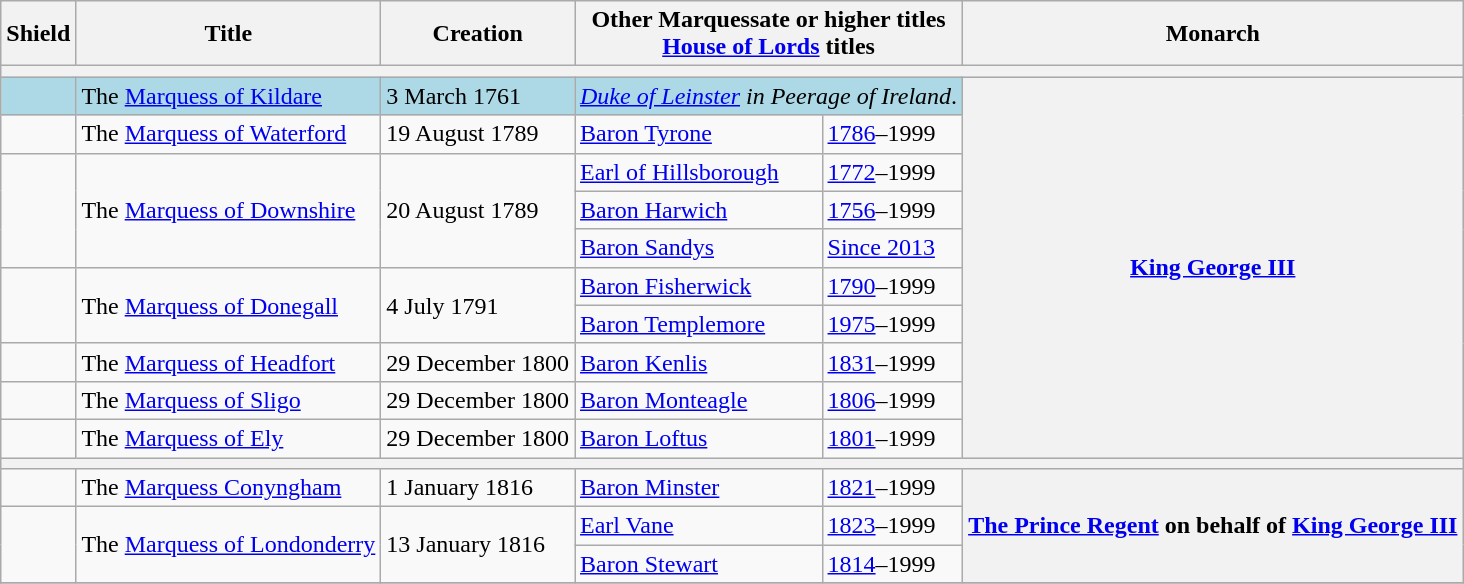<table class="wikitable">
<tr>
<th>Shield</th>
<th>Title</th>
<th>Creation</th>
<th colspan=2>Other Marquessate or higher titles<br><a href='#'>House of Lords</a> titles</th>
<th>Monarch</th>
</tr>
<tr>
<th colspan=6></th>
</tr>
<tr style="background:#ADD8E6;">
<td align=center><br></td>
<td>The <a href='#'>Marquess of Kildare</a></td>
<td>3 March 1761</td>
<td colspan=2><em><a href='#'>Duke of Leinster</a> in Peerage of Ireland</em>.</td>
<th rowspan=10><a href='#'>King George III</a></th>
</tr>
<tr>
<td align=center><br></td>
<td>The <a href='#'>Marquess of Waterford</a></td>
<td>19 August 1789</td>
<td> <a href='#'>Baron Tyrone</a></td>
<td><a href='#'>1786</a>–1999</td>
</tr>
<tr>
<td rowspan=3 align=center><br></td>
<td rowspan=3>The <a href='#'>Marquess of Downshire</a></td>
<td rowspan=3>20 August 1789</td>
<td> <a href='#'>Earl of Hillsborough</a></td>
<td><a href='#'>1772</a>–1999</td>
</tr>
<tr>
<td> <a href='#'>Baron Harwich</a></td>
<td><a href='#'>1756</a>–1999</td>
</tr>
<tr>
<td> <a href='#'>Baron Sandys</a></td>
<td><a href='#'>Since 2013</a></td>
</tr>
<tr>
<td rowspan=2 align=center><br></td>
<td rowspan=2>The <a href='#'>Marquess of Donegall</a></td>
<td rowspan=2>4 July 1791</td>
<td> <a href='#'>Baron Fisherwick</a></td>
<td><a href='#'>1790</a>–1999</td>
</tr>
<tr>
<td> <a href='#'>Baron Templemore</a></td>
<td><a href='#'>1975</a>–1999</td>
</tr>
<tr>
<td align=center><br></td>
<td>The <a href='#'>Marquess of Headfort</a></td>
<td>29 December 1800</td>
<td> <a href='#'>Baron Kenlis</a></td>
<td><a href='#'>1831</a>–1999</td>
</tr>
<tr>
<td align=center><br></td>
<td>The <a href='#'>Marquess of Sligo</a></td>
<td>29 December 1800</td>
<td> <a href='#'>Baron Monteagle</a></td>
<td><a href='#'>1806</a>–1999</td>
</tr>
<tr>
<td align=center><br></td>
<td>The <a href='#'>Marquess of Ely</a></td>
<td>29 December 1800</td>
<td> <a href='#'>Baron Loftus</a></td>
<td><a href='#'>1801</a>–1999</td>
</tr>
<tr>
<th colspan=6></th>
</tr>
<tr>
<td align=center><br></td>
<td>The <a href='#'>Marquess Conyngham</a></td>
<td>1 January 1816</td>
<td> <a href='#'>Baron Minster</a></td>
<td><a href='#'>1821</a>–1999</td>
<th rowspan=3><a href='#'>The Prince Regent</a> on behalf of <a href='#'>King George III</a></th>
</tr>
<tr>
<td rowspan=2 align=center><br></td>
<td rowspan=2>The <a href='#'>Marquess of Londonderry</a></td>
<td rowspan=2>13 January 1816</td>
<td> <a href='#'>Earl Vane</a></td>
<td><a href='#'>1823</a>–1999</td>
</tr>
<tr>
<td> <a href='#'>Baron Stewart</a></td>
<td><a href='#'>1814</a>–1999</td>
</tr>
<tr>
</tr>
</table>
